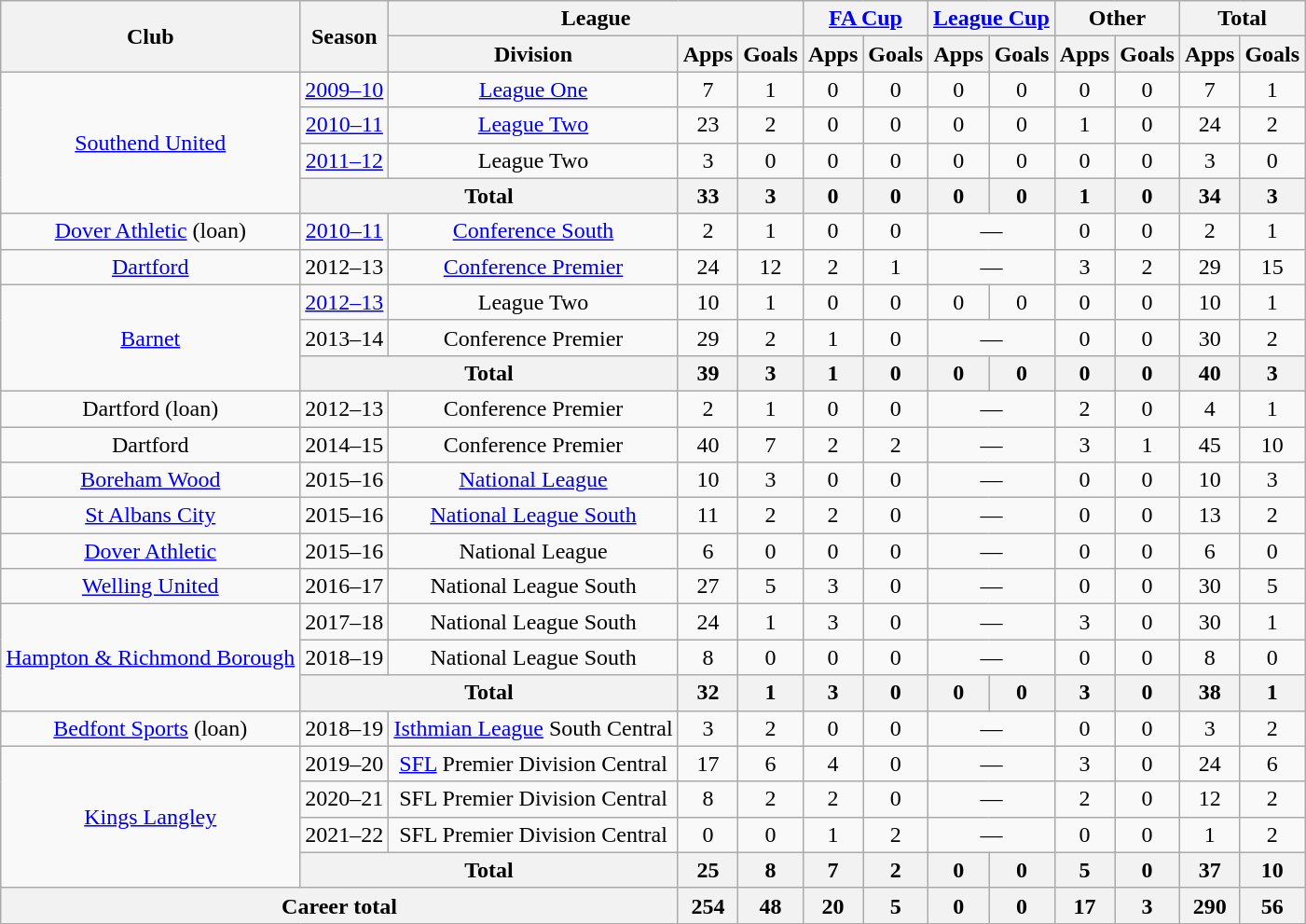<table class="wikitable" style="text-align:center">
<tr>
<th rowspan="2">Club</th>
<th rowspan="2">Season</th>
<th colspan="3">League</th>
<th colspan="2"><a href='#'>FA Cup</a></th>
<th colspan="2"><a href='#'>League Cup</a></th>
<th colspan="2">Other</th>
<th colspan="2">Total</th>
</tr>
<tr>
<th>Division</th>
<th>Apps</th>
<th>Goals</th>
<th>Apps</th>
<th>Goals</th>
<th>Apps</th>
<th>Goals</th>
<th>Apps</th>
<th>Goals</th>
<th>Apps</th>
<th>Goals</th>
</tr>
<tr>
<td rowspan="4"><a href='#'>Southend United</a></td>
<td><a href='#'>2009–10</a></td>
<td><a href='#'>League One</a></td>
<td>7</td>
<td>1</td>
<td>0</td>
<td>0</td>
<td>0</td>
<td>0</td>
<td>0</td>
<td>0</td>
<td>7</td>
<td>1</td>
</tr>
<tr>
<td><a href='#'>2010–11</a></td>
<td><a href='#'>League Two</a></td>
<td>23</td>
<td>2</td>
<td>0</td>
<td>0</td>
<td>0</td>
<td>0</td>
<td>1</td>
<td>0</td>
<td>24</td>
<td>2</td>
</tr>
<tr>
<td><a href='#'>2011–12</a></td>
<td>League Two</td>
<td>3</td>
<td>0</td>
<td>0</td>
<td>0</td>
<td>0</td>
<td>0</td>
<td>0</td>
<td>0</td>
<td>3</td>
<td>0</td>
</tr>
<tr>
<th colspan="2">Total</th>
<th>33</th>
<th>3</th>
<th>0</th>
<th>0</th>
<th>0</th>
<th>0</th>
<th>1</th>
<th>0</th>
<th>34</th>
<th>3</th>
</tr>
<tr>
<td><a href='#'>Dover Athletic</a> (loan)</td>
<td><a href='#'>2010–11</a></td>
<td><a href='#'>Conference South</a></td>
<td>2</td>
<td>1</td>
<td>0</td>
<td>0</td>
<td colspan="2">—</td>
<td>0</td>
<td>0</td>
<td>2</td>
<td>1</td>
</tr>
<tr>
<td><a href='#'>Dartford</a></td>
<td>2012–13</td>
<td><a href='#'>Conference Premier</a></td>
<td>24</td>
<td>12</td>
<td>2</td>
<td>1</td>
<td colspan="2">—</td>
<td>3</td>
<td>2</td>
<td>29</td>
<td>15</td>
</tr>
<tr>
<td rowspan="3"><a href='#'>Barnet</a></td>
<td><a href='#'>2012–13</a></td>
<td>League Two</td>
<td>10</td>
<td>1</td>
<td>0</td>
<td>0</td>
<td>0</td>
<td>0</td>
<td>0</td>
<td>0</td>
<td>10</td>
<td>1</td>
</tr>
<tr>
<td>2013–14</td>
<td>Conference Premier</td>
<td>29</td>
<td>2</td>
<td>1</td>
<td>0</td>
<td colspan="2">—</td>
<td>0</td>
<td>0</td>
<td>30</td>
<td>2</td>
</tr>
<tr>
<th colspan="2">Total</th>
<th>39</th>
<th>3</th>
<th>1</th>
<th>0</th>
<th>0</th>
<th>0</th>
<th>0</th>
<th>0</th>
<th>40</th>
<th>3</th>
</tr>
<tr>
<td>Dartford (loan)</td>
<td>2012–13</td>
<td>Conference Premier</td>
<td>2</td>
<td>1</td>
<td>0</td>
<td>0</td>
<td colspan="2">—</td>
<td>2</td>
<td>0</td>
<td>4</td>
<td>1</td>
</tr>
<tr>
<td>Dartford</td>
<td>2014–15</td>
<td>Conference Premier</td>
<td>40</td>
<td>7</td>
<td>2</td>
<td>2</td>
<td colspan="2">—</td>
<td>3</td>
<td>1</td>
<td>45</td>
<td>10</td>
</tr>
<tr>
<td><a href='#'>Boreham Wood</a></td>
<td>2015–16</td>
<td><a href='#'>National League</a></td>
<td>10</td>
<td>3</td>
<td>0</td>
<td>0</td>
<td colspan="2">—</td>
<td>0</td>
<td>0</td>
<td>10</td>
<td>3</td>
</tr>
<tr>
<td><a href='#'>St Albans City</a></td>
<td>2015–16</td>
<td><a href='#'>National League South</a></td>
<td>11</td>
<td>2</td>
<td>2</td>
<td>0</td>
<td colspan="2">—</td>
<td>0</td>
<td>0</td>
<td>13</td>
<td>2</td>
</tr>
<tr>
<td><a href='#'>Dover Athletic</a></td>
<td>2015–16</td>
<td>National League</td>
<td>6</td>
<td>0</td>
<td>0</td>
<td>0</td>
<td colspan="2">—</td>
<td>0</td>
<td>0</td>
<td>6</td>
<td>0</td>
</tr>
<tr>
<td><a href='#'>Welling United</a></td>
<td>2016–17</td>
<td>National League South</td>
<td>27</td>
<td>5</td>
<td>3</td>
<td>0</td>
<td colspan="2">—</td>
<td>0</td>
<td>0</td>
<td>30</td>
<td>5</td>
</tr>
<tr>
<td rowspan="3"><a href='#'>Hampton & Richmond Borough</a></td>
<td>2017–18</td>
<td>National League South</td>
<td>24</td>
<td>1</td>
<td>3</td>
<td>0</td>
<td colspan="2">—</td>
<td>3</td>
<td>0</td>
<td>30</td>
<td>1</td>
</tr>
<tr>
<td>2018–19</td>
<td>National League South</td>
<td>8</td>
<td>0</td>
<td>0</td>
<td>0</td>
<td colspan="2">—</td>
<td>0</td>
<td>0</td>
<td>8</td>
<td>0</td>
</tr>
<tr>
<th colspan="2">Total</th>
<th>32</th>
<th>1</th>
<th>3</th>
<th>0</th>
<th>0</th>
<th>0</th>
<th>3</th>
<th>0</th>
<th>38</th>
<th>1</th>
</tr>
<tr>
<td rowspan="1"><a href='#'>Bedfont Sports</a> (loan)</td>
<td>2018–19</td>
<td><a href='#'>Isthmian League</a> South Central</td>
<td>3</td>
<td>2</td>
<td>0</td>
<td>0</td>
<td colspan="2">—</td>
<td>0</td>
<td>0</td>
<td>3</td>
<td>2</td>
</tr>
<tr>
<td rowspan="4"><a href='#'>Kings Langley</a></td>
<td>2019–20</td>
<td><a href='#'>SFL</a> Premier Division Central</td>
<td>17</td>
<td>6</td>
<td>4</td>
<td>0</td>
<td colspan="2">—</td>
<td>3</td>
<td>0</td>
<td>24</td>
<td>6</td>
</tr>
<tr>
<td>2020–21</td>
<td>SFL Premier Division Central</td>
<td>8</td>
<td>2</td>
<td>2</td>
<td>0</td>
<td colspan="2">—</td>
<td>2</td>
<td>0</td>
<td>12</td>
<td>2</td>
</tr>
<tr>
<td>2021–22</td>
<td>SFL Premier Division Central</td>
<td>0</td>
<td>0</td>
<td>1</td>
<td>2</td>
<td colspan="2">—</td>
<td>0</td>
<td>0</td>
<td>1</td>
<td>2</td>
</tr>
<tr>
<th colspan="2">Total</th>
<th>25</th>
<th>8</th>
<th>7</th>
<th>2</th>
<th>0</th>
<th>0</th>
<th>5</th>
<th>0</th>
<th>37</th>
<th>10</th>
</tr>
<tr>
<th colspan="3">Career total</th>
<th>254</th>
<th>48</th>
<th>20</th>
<th>5</th>
<th>0</th>
<th>0</th>
<th>17</th>
<th>3</th>
<th>290</th>
<th>56</th>
</tr>
</table>
